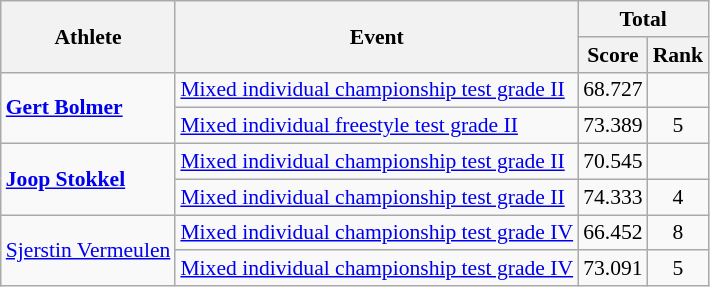<table class=wikitable style="font-size:90%">
<tr>
<th rowspan="2">Athlete</th>
<th rowspan="2">Event</th>
<th colspan="2">Total</th>
</tr>
<tr>
<th>Score</th>
<th>Rank</th>
</tr>
<tr>
<td rowspan="2"><strong><a href='#'>Gert Bolmer</a></strong></td>
<td><a href='#'>Mixed individual championship test grade II</a></td>
<td align="center">68.727</td>
<td align="center"></td>
</tr>
<tr>
<td><a href='#'>Mixed individual freestyle test grade II</a></td>
<td align="center">73.389</td>
<td align="center">5</td>
</tr>
<tr>
<td rowspan="2"><strong><a href='#'>Joop Stokkel</a></strong></td>
<td><a href='#'>Mixed individual championship test grade II</a></td>
<td align="center">70.545</td>
<td align="center"></td>
</tr>
<tr>
<td><a href='#'>Mixed individual championship test grade II</a></td>
<td align="center">74.333</td>
<td align="center">4</td>
</tr>
<tr>
<td rowspan="2"><a href='#'>Sjerstin Vermeulen</a></td>
<td><a href='#'>Mixed individual championship test grade IV</a></td>
<td align="center">66.452</td>
<td align="center">8</td>
</tr>
<tr>
<td><a href='#'>Mixed individual championship test grade IV</a></td>
<td align="center">73.091</td>
<td align="center">5</td>
</tr>
</table>
